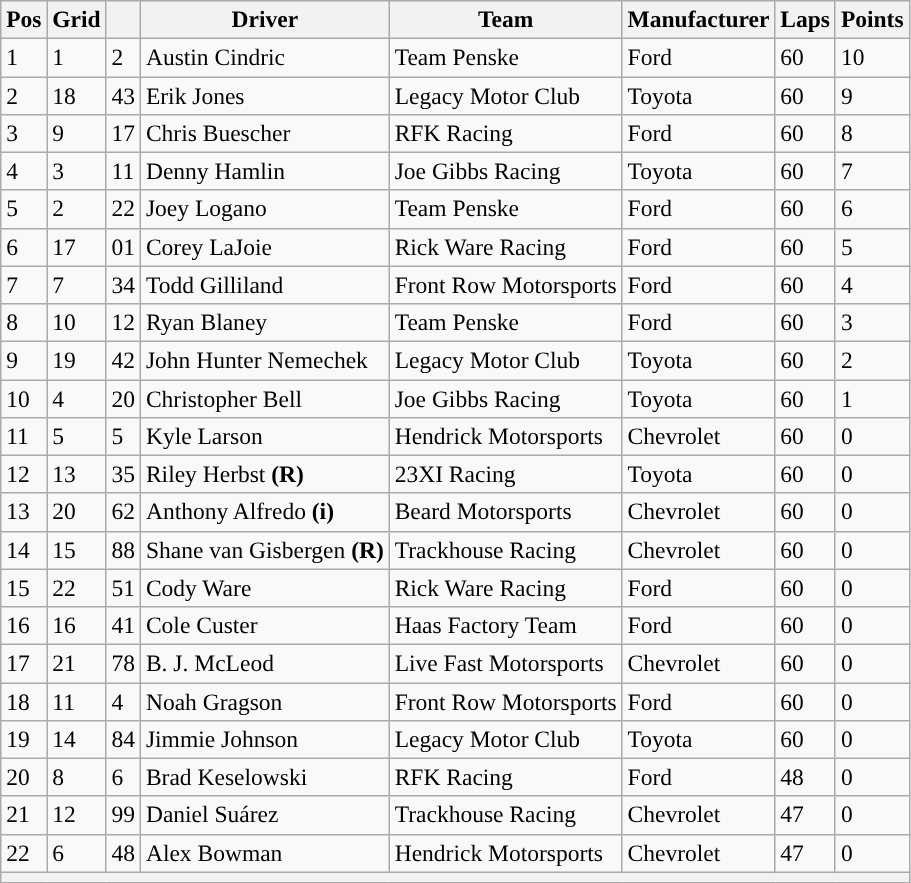<table class="wikitable" style="font-size:98%">
<tr>
<th>Pos</th>
<th>Grid</th>
<th></th>
<th>Driver</th>
<th>Team</th>
<th>Manufacturer</th>
<th>Laps</th>
<th>Points</th>
</tr>
<tr>
<td>1</td>
<td>1</td>
<td>2</td>
<td>Austin Cindric</td>
<td>Team Penske</td>
<td>Ford</td>
<td>60</td>
<td>10</td>
</tr>
<tr>
<td>2</td>
<td>18</td>
<td>43</td>
<td>Erik Jones</td>
<td>Legacy Motor Club</td>
<td>Toyota</td>
<td>60</td>
<td>9</td>
</tr>
<tr>
<td>3</td>
<td>9</td>
<td>17</td>
<td>Chris Buescher</td>
<td>RFK Racing</td>
<td>Ford</td>
<td>60</td>
<td>8</td>
</tr>
<tr>
<td>4</td>
<td>3</td>
<td>11</td>
<td>Denny Hamlin</td>
<td>Joe Gibbs Racing</td>
<td>Toyota</td>
<td>60</td>
<td>7</td>
</tr>
<tr>
<td>5</td>
<td>2</td>
<td>22</td>
<td>Joey Logano</td>
<td>Team Penske</td>
<td>Ford</td>
<td>60</td>
<td>6</td>
</tr>
<tr>
<td>6</td>
<td>17</td>
<td>01</td>
<td>Corey LaJoie</td>
<td>Rick Ware Racing</td>
<td>Ford</td>
<td>60</td>
<td>5</td>
</tr>
<tr>
<td>7</td>
<td>7</td>
<td>34</td>
<td>Todd Gilliland</td>
<td>Front Row Motorsports</td>
<td>Ford</td>
<td>60</td>
<td>4</td>
</tr>
<tr>
<td>8</td>
<td>10</td>
<td>12</td>
<td>Ryan Blaney</td>
<td>Team Penske</td>
<td>Ford</td>
<td>60</td>
<td>3</td>
</tr>
<tr>
<td>9</td>
<td>19</td>
<td>42</td>
<td>John Hunter Nemechek</td>
<td>Legacy Motor Club</td>
<td>Toyota</td>
<td>60</td>
<td>2</td>
</tr>
<tr>
<td>10</td>
<td>4</td>
<td>20</td>
<td>Christopher Bell</td>
<td>Joe Gibbs Racing</td>
<td>Toyota</td>
<td>60</td>
<td>1</td>
</tr>
<tr>
<td>11</td>
<td>5</td>
<td>5</td>
<td>Kyle Larson</td>
<td>Hendrick Motorsports</td>
<td>Chevrolet</td>
<td>60</td>
<td>0</td>
</tr>
<tr>
<td>12</td>
<td>13</td>
<td>35</td>
<td>Riley Herbst <strong>(R)</strong></td>
<td>23XI Racing</td>
<td>Toyota</td>
<td>60</td>
<td>0</td>
</tr>
<tr>
<td>13</td>
<td>20</td>
<td>62</td>
<td>Anthony Alfredo <strong>(i)</strong></td>
<td>Beard Motorsports</td>
<td>Chevrolet</td>
<td>60</td>
<td>0</td>
</tr>
<tr>
<td>14</td>
<td>15</td>
<td>88</td>
<td>Shane van Gisbergen <strong>(R)</strong></td>
<td>Trackhouse Racing</td>
<td>Chevrolet</td>
<td>60</td>
<td>0</td>
</tr>
<tr>
<td>15</td>
<td>22</td>
<td>51</td>
<td>Cody Ware</td>
<td>Rick Ware Racing</td>
<td>Ford</td>
<td>60</td>
<td>0</td>
</tr>
<tr>
<td>16</td>
<td>16</td>
<td>41</td>
<td>Cole Custer</td>
<td>Haas Factory Team</td>
<td>Ford</td>
<td>60</td>
<td>0</td>
</tr>
<tr>
<td>17</td>
<td>21</td>
<td>78</td>
<td>B. J. McLeod</td>
<td>Live Fast Motorsports</td>
<td>Chevrolet</td>
<td>60</td>
<td>0</td>
</tr>
<tr>
<td>18</td>
<td>11</td>
<td>4</td>
<td>Noah Gragson</td>
<td>Front Row Motorsports</td>
<td>Ford</td>
<td>60</td>
<td>0</td>
</tr>
<tr>
<td>19</td>
<td>14</td>
<td>84</td>
<td>Jimmie Johnson</td>
<td>Legacy Motor Club</td>
<td>Toyota</td>
<td>60</td>
<td>0</td>
</tr>
<tr>
<td>20</td>
<td>8</td>
<td>6</td>
<td>Brad Keselowski</td>
<td>RFK Racing</td>
<td>Ford</td>
<td>48</td>
<td>0</td>
</tr>
<tr>
<td>21</td>
<td>12</td>
<td>99</td>
<td>Daniel Suárez</td>
<td>Trackhouse Racing</td>
<td>Chevrolet</td>
<td>47</td>
<td>0</td>
</tr>
<tr>
<td>22</td>
<td>6</td>
<td>48</td>
<td>Alex Bowman</td>
<td>Hendrick Motorsports</td>
<td>Chevrolet</td>
<td>47</td>
<td>0</td>
</tr>
<tr>
<th colspan="8"></th>
</tr>
</table>
